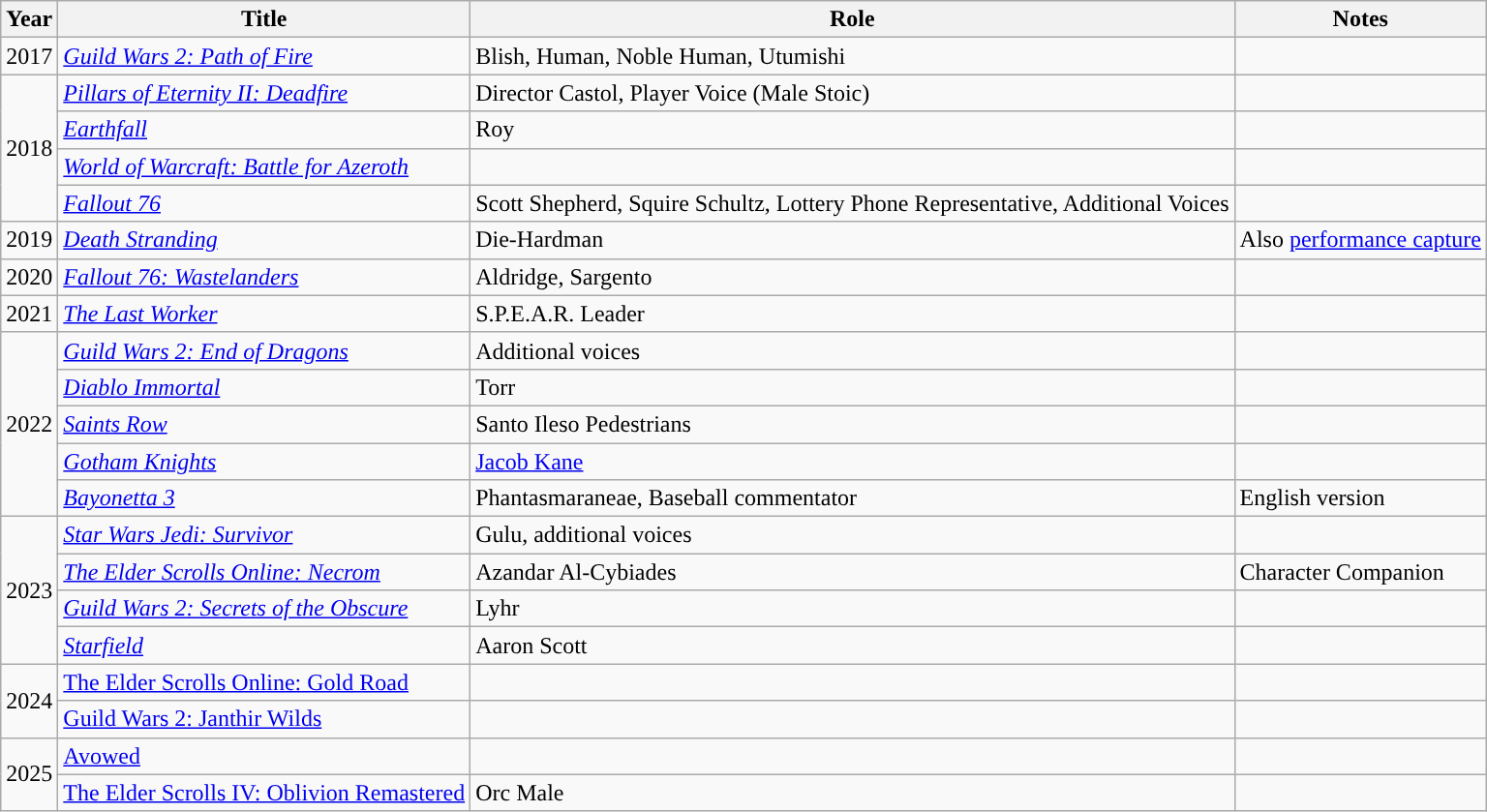<table class="wikitable">
<tr>
<th>Year</th>
<th>Title</th>
<th>Role</th>
<th>Notes</th>
</tr>
<tr>
<td>2017</td>
<td><em><a href='#'>Guild Wars 2: Path of Fire</a></em></td>
<td>Blish, Human, Noble Human, Utumishi</td>
<td></td>
</tr>
<tr>
<td rowspan="4">2018</td>
<td><em><a href='#'>Pillars of Eternity II: Deadfire</a></em></td>
<td>Director Castol, Player Voice (Male Stoic)</td>
<td></td>
</tr>
<tr>
<td><em><a href='#'>Earthfall</a></em></td>
<td>Roy</td>
<td></td>
</tr>
<tr>
<td><em><a href='#'>World of Warcraft: Battle for Azeroth</a></em></td>
<td></td>
<td></td>
</tr>
<tr>
<td><em><a href='#'>Fallout 76</a></em></td>
<td>Scott Shepherd, Squire Schultz, Lottery Phone Representative, Additional Voices</td>
<td></td>
</tr>
<tr>
<td>2019</td>
<td><em><a href='#'>Death Stranding</a></em></td>
<td>Die-Hardman</td>
<td>Also <a href='#'>performance capture</a></td>
</tr>
<tr>
<td>2020</td>
<td><em><a href='#'>Fallout 76: Wastelanders</a></em></td>
<td>Aldridge, Sargento</td>
<td></td>
</tr>
<tr>
<td>2021</td>
<td><em><a href='#'>The Last Worker</a></em></td>
<td>S.P.E.A.R. Leader</td>
<td></td>
</tr>
<tr>
<td rowspan="5">2022</td>
<td><em><a href='#'>Guild Wars 2: End of Dragons</a></em></td>
<td>Additional voices</td>
<td></td>
</tr>
<tr>
<td><em><a href='#'>Diablo Immortal</a></em></td>
<td>Torr</td>
<td></td>
</tr>
<tr>
<td><em><a href='#'>Saints Row</a></em></td>
<td>Santo Ileso Pedestrians</td>
<td></td>
</tr>
<tr>
<td><em><a href='#'>Gotham Knights</a></em></td>
<td><a href='#'>Jacob Kane</a></td>
<td></td>
</tr>
<tr>
<td><em><a href='#'>Bayonetta 3</a></em></td>
<td>Phantasmaraneae, Baseball commentator</td>
<td>English version</td>
</tr>
<tr>
<td rowspan="4”">2023</td>
<td><em><a href='#'>Star Wars Jedi: Survivor</a></em></td>
<td>Gulu, additional voices</td>
<td></td>
</tr>
<tr>
<td><em><a href='#'>The Elder Scrolls Online: Necrom</a></em></td>
<td>Azandar Al-Cybiades</td>
<td>Character Companion </td>
</tr>
<tr>
<td><em><a href='#'>Guild Wars 2: Secrets of the Obscure</a></em></td>
<td>Lyhr</td>
<td></td>
</tr>
<tr>
<td><em><a href='#'>Starfield</a></em></td>
<td>Aaron Scott</td>
<td></td>
</tr>
<tr>
<td rowspan="2”">2024</td>
<td><a href='#'>The Elder Scrolls Online: Gold Road</a></td>
<td></td>
<td></td>
</tr>
<tr>
<td><a href='#'>Guild Wars 2: Janthir Wilds</a></td>
<td></td>
<td></td>
</tr>
<tr>
<td rowspan="2”">2025</td>
<td><a href='#'>Avowed</a></td>
<td></td>
</tr>
<tr>
<td><a href='#'>The Elder Scrolls IV: Oblivion Remastered</a></td>
<td>Orc Male</td>
<td></td>
</tr>
</table>
